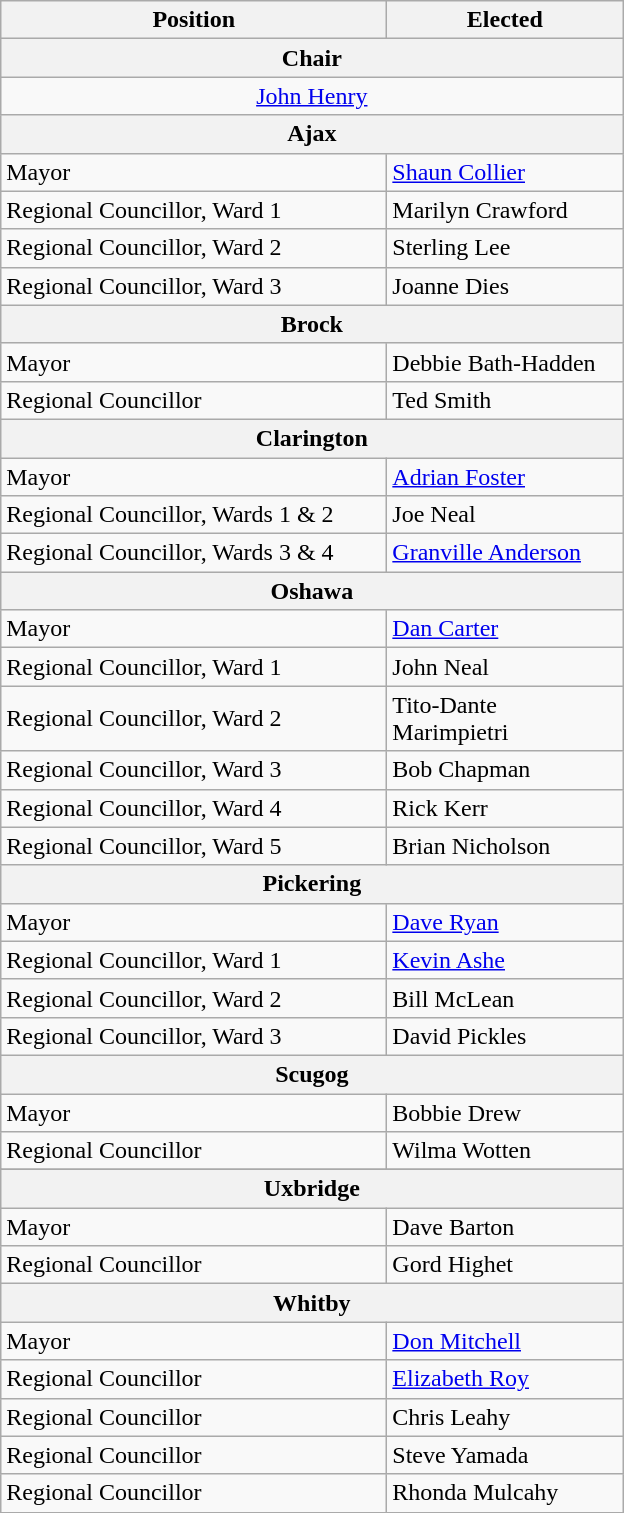<table class="wikitable">
<tr>
<th bgcolor="#DDDDFF" width="250px">Position</th>
<th bgcolor="#DDDDFF" width="150px">Elected</th>
</tr>
<tr>
<th colspan="3">Chair</th>
</tr>
<tr>
<td colspan="3" align="center"><a href='#'>John Henry</a></td>
</tr>
<tr>
<th colspan="3">Ajax</th>
</tr>
<tr>
<td>Mayor</td>
<td><a href='#'>Shaun Collier</a></td>
</tr>
<tr>
<td>Regional Councillor, Ward 1</td>
<td>Marilyn Crawford</td>
</tr>
<tr>
<td>Regional Councillor, Ward 2</td>
<td>Sterling Lee</td>
</tr>
<tr>
<td>Regional Councillor, Ward 3</td>
<td>Joanne Dies</td>
</tr>
<tr>
<th colspan="3">Brock</th>
</tr>
<tr>
<td>Mayor</td>
<td>Debbie Bath-Hadden</td>
</tr>
<tr>
<td>Regional Councillor</td>
<td>Ted Smith</td>
</tr>
<tr>
<th colspan="3">Clarington</th>
</tr>
<tr>
<td>Mayor</td>
<td><a href='#'>Adrian Foster</a></td>
</tr>
<tr>
<td>Regional Councillor, Wards 1 & 2</td>
<td>Joe Neal</td>
</tr>
<tr>
<td>Regional Councillor, Wards 3 & 4</td>
<td><a href='#'>Granville Anderson</a></td>
</tr>
<tr>
<th colspan="3">Oshawa</th>
</tr>
<tr>
<td>Mayor</td>
<td><a href='#'>Dan Carter</a></td>
</tr>
<tr>
<td>Regional Councillor, Ward 1</td>
<td>John Neal</td>
</tr>
<tr>
<td>Regional Councillor, Ward 2</td>
<td>Tito-Dante Marimpietri</td>
</tr>
<tr>
<td>Regional Councillor, Ward 3</td>
<td>Bob Chapman</td>
</tr>
<tr>
<td>Regional Councillor, Ward 4</td>
<td>Rick Kerr</td>
</tr>
<tr>
<td>Regional Councillor, Ward 5</td>
<td>Brian Nicholson</td>
</tr>
<tr>
<th colspan="3">Pickering</th>
</tr>
<tr>
<td>Mayor</td>
<td><a href='#'>Dave Ryan</a></td>
</tr>
<tr>
<td>Regional Councillor, Ward 1</td>
<td><a href='#'>Kevin Ashe</a></td>
</tr>
<tr>
<td>Regional Councillor, Ward 2</td>
<td>Bill McLean</td>
</tr>
<tr>
<td>Regional Councillor, Ward 3</td>
<td>David Pickles</td>
</tr>
<tr>
<th colspan="3">Scugog</th>
</tr>
<tr>
<td>Mayor</td>
<td>Bobbie Drew</td>
</tr>
<tr>
<td>Regional Councillor</td>
<td>Wilma Wotten</td>
</tr>
<tr>
</tr>
<tr>
<th colspan="3">Uxbridge</th>
</tr>
<tr>
<td>Mayor</td>
<td>Dave Barton</td>
</tr>
<tr>
<td>Regional Councillor</td>
<td>Gord Highet</td>
</tr>
<tr>
<th colspan="3">Whitby</th>
</tr>
<tr>
<td>Mayor</td>
<td><a href='#'>Don Mitchell</a></td>
</tr>
<tr>
<td>Regional Councillor</td>
<td><a href='#'>Elizabeth Roy</a></td>
</tr>
<tr>
<td>Regional Councillor</td>
<td>Chris Leahy</td>
</tr>
<tr>
<td>Regional Councillor</td>
<td>Steve Yamada</td>
</tr>
<tr>
<td>Regional Councillor</td>
<td>Rhonda Mulcahy</td>
</tr>
<tr>
</tr>
</table>
